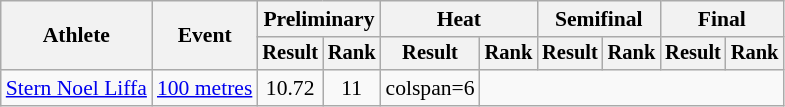<table class="wikitable" style="font-size:90%">
<tr>
<th rowspan="2">Athlete</th>
<th rowspan="2">Event</th>
<th colspan="2">Preliminary</th>
<th colspan="2">Heat</th>
<th colspan="2">Semifinal</th>
<th colspan="2">Final</th>
</tr>
<tr style="font-size:95%">
<th>Result</th>
<th>Rank</th>
<th>Result</th>
<th>Rank</th>
<th>Result</th>
<th>Rank</th>
<th>Result</th>
<th>Rank</th>
</tr>
<tr style=text-align:center>
<td style=text-align:left><a href='#'>Stern Noel Liffa</a></td>
<td style=text-align:left><a href='#'>100 metres</a></td>
<td>10.72</td>
<td>11</td>
<td>colspan=6 </td>
</tr>
</table>
